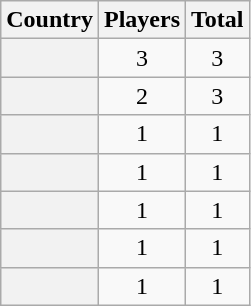<table class="sortable wikitable plainrowheaders">
<tr>
<th scope="col">Country</th>
<th scope="col">Players</th>
<th scope="col">Total</th>
</tr>
<tr>
<th scope="row"></th>
<td align="center">3</td>
<td align="center">3</td>
</tr>
<tr>
<th scope="row"></th>
<td align="center">2</td>
<td align="center">3</td>
</tr>
<tr>
<th scope="row"></th>
<td align="center">1</td>
<td align="center">1</td>
</tr>
<tr>
<th scope="row"></th>
<td align="center">1</td>
<td align="center">1</td>
</tr>
<tr>
<th scope="row"></th>
<td align="center">1</td>
<td align="center">1</td>
</tr>
<tr>
<th scope="row"></th>
<td align="center">1</td>
<td align="center">1</td>
</tr>
<tr>
<th scope="row"></th>
<td align="center">1</td>
<td align="center">1</td>
</tr>
</table>
